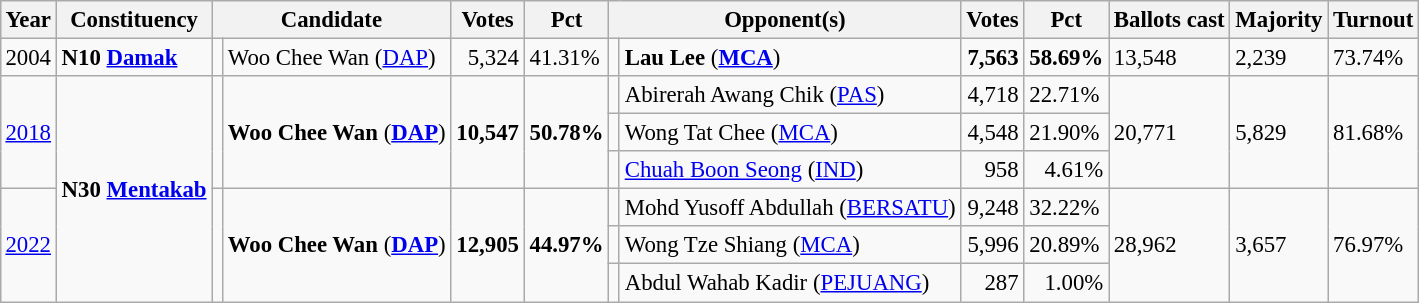<table class="wikitable" style="margin:0.5em ; font-size:95%">
<tr>
<th>Year</th>
<th>Constituency</th>
<th colspan=2>Candidate</th>
<th>Votes</th>
<th>Pct</th>
<th colspan=2>Opponent(s)</th>
<th>Votes</th>
<th>Pct</th>
<th>Ballots cast</th>
<th>Majority</th>
<th>Turnout</th>
</tr>
<tr>
<td>2004</td>
<td><strong>N10 <a href='#'>Damak</a></strong></td>
<td></td>
<td>Woo Chee Wan (<a href='#'>DAP</a>)</td>
<td align=right>5,324</td>
<td>41.31%</td>
<td></td>
<td><strong>Lau Lee</strong> (<a href='#'><strong>MCA</strong></a>)</td>
<td align=right><strong>7,563</strong></td>
<td><strong>58.69%</strong></td>
<td>13,548</td>
<td>2,239</td>
<td>73.74%</td>
</tr>
<tr>
<td rowspan=3><a href='#'>2018</a></td>
<td rowspan=6><strong>N30 <a href='#'>Mentakab</a></strong></td>
<td rowspan=3 ></td>
<td rowspan=3><strong>Woo Chee Wan</strong> (<a href='#'><strong>DAP</strong></a>)</td>
<td rowspan=3 align=right><strong>10,547</strong></td>
<td rowspan=3><strong>50.78%</strong></td>
<td></td>
<td>Abirerah Awang Chik (<a href='#'>PAS</a>)</td>
<td align=right>4,718</td>
<td>22.71%</td>
<td rowspan=3>20,771</td>
<td rowspan=3>5,829</td>
<td rowspan=3>81.68%</td>
</tr>
<tr>
<td></td>
<td>Wong Tat Chee (<a href='#'>MCA</a>)</td>
<td align=right>4,548</td>
<td>21.90%</td>
</tr>
<tr>
<td></td>
<td><a href='#'>Chuah Boon Seong</a> (<a href='#'>IND</a>)</td>
<td align=right>958</td>
<td align=right>4.61%</td>
</tr>
<tr>
<td rowspan=3><a href='#'>2022</a></td>
<td rowspan=3 ></td>
<td rowspan=3><strong>Woo Chee Wan</strong> (<a href='#'><strong>DAP</strong></a>)</td>
<td rowspan=3 align=right><strong>12,905</strong></td>
<td rowspan=3><strong>44.97%</strong></td>
<td bgcolor=></td>
<td>Mohd Yusoff Abdullah (<a href='#'>BERSATU</a>)</td>
<td align=right>9,248</td>
<td>32.22%</td>
<td rowspan=3>28,962</td>
<td rowspan=3>3,657</td>
<td rowspan=3>76.97%</td>
</tr>
<tr>
<td></td>
<td>Wong Tze Shiang (<a href='#'>MCA</a>)</td>
<td align=right>5,996</td>
<td>20.89%</td>
</tr>
<tr>
<td bgcolor=></td>
<td>Abdul Wahab Kadir (<a href='#'>PEJUANG</a>)</td>
<td align=right>287</td>
<td align=right>1.00%</td>
</tr>
</table>
